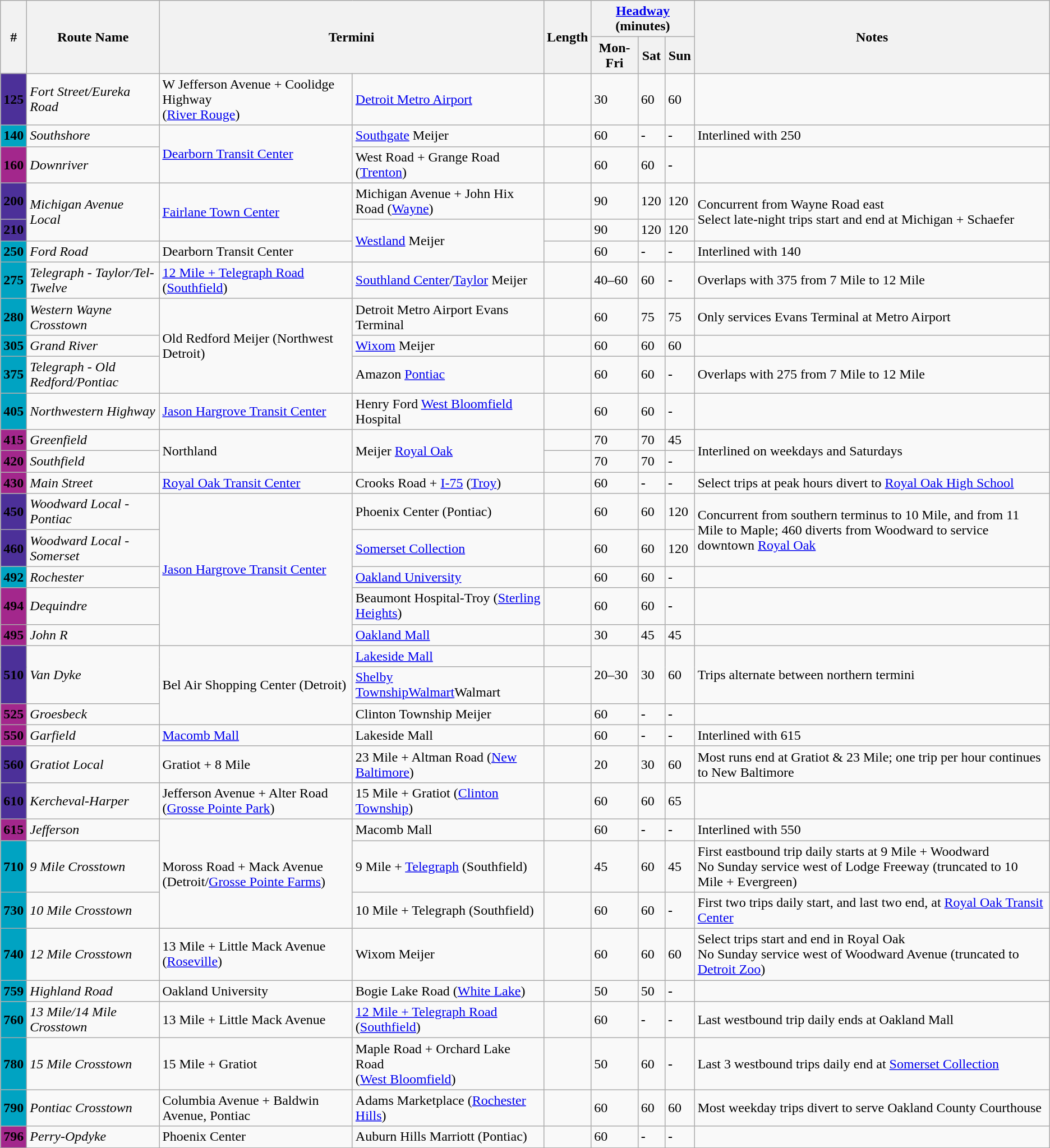<table class="wikitable sortable mw-collapsible mw-collapsed">
<tr>
<th rowspan="2">#</th>
<th rowspan="2">Route Name</th>
<th colspan="2" rowspan="2">Termini</th>
<th rowspan="2">Length</th>
<th colspan="3"><a href='#'>Headway</a> (minutes)</th>
<th rowspan="2">Notes</th>
</tr>
<tr>
<th>Mon-Fri</th>
<th>Sat</th>
<th>Sun</th>
</tr>
<tr>
<td style="background:#4C3099; color:black;"><strong>125</strong></td>
<td><em>Fort Street/Eureka Road</em></td>
<td>W Jefferson Avenue + Coolidge Highway<br>(<a href='#'>River Rouge</a>)</td>
<td><a href='#'>Detroit Metro Airport</a></td>
<td></td>
<td>30</td>
<td>60</td>
<td>60</td>
<td></td>
</tr>
<tr>
<td style="background:#00A3C2; color:black;"><strong>140</strong></td>
<td><em>Southshore</em></td>
<td rowspan="2"><a href='#'>Dearborn Transit Center</a></td>
<td><a href='#'>Southgate</a> Meijer</td>
<td></td>
<td>60</td>
<td><strong>-</strong></td>
<td><strong>-</strong></td>
<td>Interlined with 250</td>
</tr>
<tr>
<td style="background:#A3278C; color:black;"><strong>160</strong></td>
<td><em>Downriver</em></td>
<td>West Road + Grange Road (<a href='#'>Trenton</a>)</td>
<td></td>
<td>60</td>
<td>60</td>
<td><strong>-</strong></td>
<td></td>
</tr>
<tr>
<td style="background:#4C3099; color:black;"><strong>200</strong></td>
<td rowspan="2"><em>Michigan Avenue Local</em></td>
<td rowspan="2"><a href='#'>Fairlane Town Center</a></td>
<td>Michigan Avenue + John Hix Road (<a href='#'>Wayne</a>)</td>
<td></td>
<td>90</td>
<td>120</td>
<td>120</td>
<td rowspan="2">Concurrent from Wayne Road east<br>Select late-night trips start and end at Michigan + Schaefer</td>
</tr>
<tr>
<td style="background:#4C3099; color:black;"><strong>210</strong></td>
<td rowspan="2"><a href='#'>Westland</a> Meijer</td>
<td></td>
<td>90</td>
<td>120</td>
<td>120</td>
</tr>
<tr>
<td style="background:#00A3C2; color:black;"><strong>250</strong></td>
<td><em>Ford Road</em></td>
<td>Dearborn Transit Center</td>
<td></td>
<td>60</td>
<td><strong>-</strong></td>
<td><strong>-</strong></td>
<td>Interlined with 140</td>
</tr>
<tr>
<td style="background:#00A3C2; color:black;"><strong>275</strong></td>
<td><em>Telegraph -</em> <em>Taylor/Tel-Twelve</em></td>
<td><a href='#'>12 Mile + Telegraph Road</a> (<a href='#'>Southfield</a>)</td>
<td><a href='#'>Southland Center</a>/<a href='#'>Taylor</a> Meijer</td>
<td></td>
<td>40–60</td>
<td>60</td>
<td><strong>-</strong></td>
<td>Overlaps with 375 from 7 Mile to 12 Mile</td>
</tr>
<tr>
<td style="background:#00A3C2; color:black;"><strong>280</strong></td>
<td><em>Western Wayne Crosstown</em></td>
<td rowspan="3">Old Redford Meijer (Northwest Detroit)</td>
<td>Detroit Metro Airport Evans Terminal</td>
<td></td>
<td>60</td>
<td>75</td>
<td>75</td>
<td>Only services Evans Terminal at Metro Airport</td>
</tr>
<tr>
<td style="background:#00A3C2; color:black;"><strong>305</strong></td>
<td><em>Grand River</em></td>
<td><a href='#'>Wixom</a> Meijer</td>
<td></td>
<td>60</td>
<td>60</td>
<td>60</td>
<td></td>
</tr>
<tr>
<td style="background:#00A3C2; color:black;"><strong>375</strong></td>
<td><em>Telegraph -</em> <em>Old Redford/Pontiac</em></td>
<td>Amazon <a href='#'>Pontiac</a></td>
<td></td>
<td>60</td>
<td>60</td>
<td><strong>-</strong></td>
<td>Overlaps with 275 from 7 Mile to 12 Mile</td>
</tr>
<tr>
<td style="background:#00A3C2; color:black;"><strong>405</strong></td>
<td><em>Northwestern Highway</em></td>
<td><a href='#'>Jason Hargrove Transit Center</a></td>
<td>Henry Ford <a href='#'>West Bloomfield</a> Hospital</td>
<td></td>
<td>60</td>
<td>60</td>
<td><strong>-</strong></td>
<td></td>
</tr>
<tr>
<td style="background:#A3278C; color:black;"><strong>415</strong></td>
<td><em>Greenfield</em></td>
<td rowspan="2">Northland</td>
<td rowspan="2">Meijer <a href='#'>Royal Oak</a></td>
<td></td>
<td>70</td>
<td>70</td>
<td>45</td>
<td rowspan="2">Interlined on weekdays and Saturdays</td>
</tr>
<tr>
<td style="background:#A3278C; color:black;"><strong>420</strong></td>
<td><em>Southfield</em></td>
<td></td>
<td>70</td>
<td>70</td>
<td><strong>-</strong></td>
</tr>
<tr>
<td style="background:#A3278C; color:black;"><strong>430</strong></td>
<td><em>Main Street</em></td>
<td><a href='#'>Royal Oak Transit Center</a></td>
<td>Crooks Road + <a href='#'>I-75</a> (<a href='#'>Troy</a>)</td>
<td></td>
<td>60</td>
<td><strong>-</strong></td>
<td><strong>-</strong></td>
<td>Select trips at peak hours divert to <a href='#'>Royal Oak High School</a></td>
</tr>
<tr>
<td style="background:#4C3099; color:black;"><strong>450</strong></td>
<td><em>Woodward Local - Pontiac</em></td>
<td rowspan="5"><a href='#'>Jason Hargrove Transit Center</a></td>
<td>Phoenix Center (Pontiac)</td>
<td></td>
<td>60</td>
<td>60</td>
<td>120</td>
<td rowspan="2">Concurrent from southern terminus to 10 Mile, and from 11 Mile to Maple; 460 diverts from Woodward to service downtown <a href='#'>Royal Oak</a></td>
</tr>
<tr>
<td style="background:#4C3099; color:black;"><strong>460</strong></td>
<td><em>Woodward Local - Somerset</em></td>
<td><a href='#'>Somerset Collection</a></td>
<td></td>
<td>60</td>
<td>60</td>
<td>120</td>
</tr>
<tr>
<td style="background:#00A3C2; color:black;"><strong>492</strong></td>
<td><em>Rochester</em></td>
<td><a href='#'>Oakland University</a></td>
<td></td>
<td>60</td>
<td>60</td>
<td><strong>-</strong></td>
<td></td>
</tr>
<tr>
<td style="background:#A3278C; color:black;"><strong>494</strong></td>
<td><em>Dequindre</em></td>
<td>Beaumont Hospital-Troy (<a href='#'>Sterling Heights</a>)</td>
<td></td>
<td>60</td>
<td>60</td>
<td><strong>-</strong></td>
<td></td>
</tr>
<tr>
<td style="background:#A3278C; color:black;"><strong>495</strong></td>
<td><em>John R</em></td>
<td><a href='#'>Oakland Mall</a></td>
<td></td>
<td>30</td>
<td>45</td>
<td>45</td>
<td></td>
</tr>
<tr>
<td rowspan="2" style="background:#4C3099; color:black;"><strong>510</strong></td>
<td rowspan="2"><em>Van Dyke</em></td>
<td rowspan="3">Bel Air Shopping Center (Detroit)</td>
<td><a href='#'>Lakeside Mall</a></td>
<td></td>
<td rowspan="2">20–30</td>
<td rowspan="2">30</td>
<td rowspan="2">60</td>
<td rowspan="2">Trips alternate between northern termini</td>
</tr>
<tr>
<td><a href='#'>Shelby TownshipWalmart</a>Walmart</td>
<td></td>
</tr>
<tr>
<td style="background:#A3278C; color:black;"><strong>525</strong></td>
<td><em>Groesbeck</em></td>
<td>Clinton Township Meijer</td>
<td></td>
<td>60</td>
<td><strong>-</strong></td>
<td><strong>-</strong></td>
<td></td>
</tr>
<tr>
<td style="background:#A3278C; color:black;"><strong>550</strong></td>
<td><em>Garfield</em></td>
<td><a href='#'>Macomb Mall</a></td>
<td>Lakeside Mall</td>
<td></td>
<td>60</td>
<td><strong>-</strong></td>
<td><strong>-</strong></td>
<td>Interlined with 615</td>
</tr>
<tr>
<td style="background:#4C3099; color:black;"><strong>560</strong></td>
<td><em>Gratiot Local</em></td>
<td>Gratiot + 8 Mile</td>
<td>23 Mile + Altman Road (<a href='#'>New Baltimore</a>)</td>
<td></td>
<td>20</td>
<td>30</td>
<td>60</td>
<td>Most runs end at Gratiot & 23 Mile; one trip per hour continues to New Baltimore</td>
</tr>
<tr>
<td style="background:#4C3099; color:black;"><strong>610</strong></td>
<td><em>Kercheval-Harper</em></td>
<td>Jefferson Avenue + Alter Road<br>(<a href='#'>Grosse Pointe Park</a>)</td>
<td>15 Mile + Gratiot (<a href='#'>Clinton Township</a>)</td>
<td></td>
<td>60</td>
<td>60</td>
<td>65</td>
<td></td>
</tr>
<tr>
<td style="background:#A3278C; color:black;"><strong>615</strong></td>
<td><em>Jefferson</em></td>
<td rowspan="3">Moross Road + Mack Avenue (Detroit/<a href='#'>Grosse Pointe Farms</a>)</td>
<td>Macomb Mall</td>
<td></td>
<td>60</td>
<td><strong>-</strong></td>
<td><strong>-</strong></td>
<td>Interlined with 550</td>
</tr>
<tr>
<td style="background:#00A3C2; color:black;"><strong>710</strong></td>
<td><em>9 Mile Crosstown</em></td>
<td>9 Mile + <a href='#'>Telegraph</a> (Southfield)</td>
<td></td>
<td>45</td>
<td>60</td>
<td>45</td>
<td>First eastbound trip daily starts at 9 Mile + Woodward<br>No Sunday service west of Lodge Freeway (truncated to 10 Mile + Evergreen)</td>
</tr>
<tr>
<td style="background:#00A3C2; color:black;"><strong>730</strong></td>
<td><em>10 Mile Crosstown</em></td>
<td>10 Mile + Telegraph (Southfield)</td>
<td></td>
<td>60</td>
<td>60</td>
<td><strong>-</strong></td>
<td>First two trips daily start, and last two end, at <a href='#'>Royal Oak Transit Center</a></td>
</tr>
<tr>
<td style="background:#00A3C2; color:black;"><strong>740</strong></td>
<td><em>12 Mile Crosstown</em></td>
<td>13 Mile + Little Mack Avenue (<a href='#'>Roseville</a>)</td>
<td>Wixom Meijer</td>
<td></td>
<td>60</td>
<td>60</td>
<td>60</td>
<td>Select trips start and end in Royal Oak<br>No Sunday service west of Woodward Avenue (truncated to <a href='#'>Detroit Zoo</a>)</td>
</tr>
<tr>
<td style="background:#00A3C2; color:black;"><strong>759</strong></td>
<td><em>Highland Road</em></td>
<td>Oakland University</td>
<td>Bogie Lake Road (<a href='#'>White Lake</a>)</td>
<td></td>
<td>50</td>
<td>50</td>
<td><strong>-</strong></td>
<td></td>
</tr>
<tr>
<td style="background:#00A3C2; color:black;"><strong>760</strong></td>
<td><em>13 Mile/14 Mile Crosstown</em></td>
<td>13 Mile + Little Mack Avenue</td>
<td><a href='#'>12 Mile + Telegraph Road</a> (<a href='#'>Southfield</a>)</td>
<td></td>
<td>60</td>
<td><strong>-</strong></td>
<td><strong>-</strong></td>
<td>Last westbound trip daily ends at Oakland Mall</td>
</tr>
<tr>
<td style="background:#00A3C2; color:black;"><strong>780</strong></td>
<td><em>15 Mile Crosstown</em></td>
<td>15 Mile + Gratiot</td>
<td>Maple Road + Orchard Lake Road<br>(<a href='#'>West Bloomfield</a>)</td>
<td></td>
<td>50</td>
<td>60</td>
<td><strong>-</strong></td>
<td>Last 3 westbound trips daily end at <a href='#'>Somerset Collection</a></td>
</tr>
<tr>
<td style="background:#00A3C2; color:black;"><strong>790</strong></td>
<td><em>Pontiac Crosstown</em></td>
<td>Columbia Avenue + Baldwin Avenue, Pontiac</td>
<td>Adams Marketplace (<a href='#'>Rochester Hills</a>)</td>
<td></td>
<td>60</td>
<td>60</td>
<td>60</td>
<td>Most weekday trips divert to serve Oakland County Courthouse</td>
</tr>
<tr>
<td style="background:#A3278C; color:black;"><strong>796</strong></td>
<td><em>Perry-Opdyke</em></td>
<td>Phoenix Center</td>
<td>Auburn Hills Marriott (Pontiac)</td>
<td></td>
<td>60</td>
<td><strong>-</strong></td>
<td><strong>-</strong></td>
<td></td>
</tr>
<tr>
</tr>
</table>
